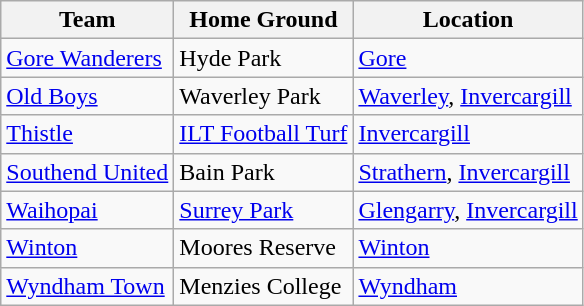<table class="wikitable sortable">
<tr>
<th>Team</th>
<th>Home Ground</th>
<th>Location</th>
</tr>
<tr>
<td><a href='#'>Gore Wanderers</a></td>
<td>Hyde Park</td>
<td><a href='#'>Gore</a></td>
</tr>
<tr>
<td><a href='#'>Old Boys</a></td>
<td>Waverley Park</td>
<td><a href='#'>Waverley</a>, <a href='#'>Invercargill</a></td>
</tr>
<tr>
<td><a href='#'>Thistle</a></td>
<td><a href='#'>ILT Football Turf</a></td>
<td><a href='#'>Invercargill</a></td>
</tr>
<tr>
<td><a href='#'>Southend United</a></td>
<td>Bain Park</td>
<td><a href='#'>Strathern</a>, <a href='#'>Invercargill</a></td>
</tr>
<tr>
<td><a href='#'>Waihopai</a></td>
<td><a href='#'>Surrey Park</a></td>
<td><a href='#'>Glengarry</a>, <a href='#'>Invercargill</a></td>
</tr>
<tr>
<td><a href='#'>Winton</a></td>
<td>Moores Reserve</td>
<td><a href='#'>Winton</a></td>
</tr>
<tr>
<td><a href='#'>Wyndham Town</a></td>
<td>Menzies College</td>
<td><a href='#'>Wyndham</a></td>
</tr>
</table>
